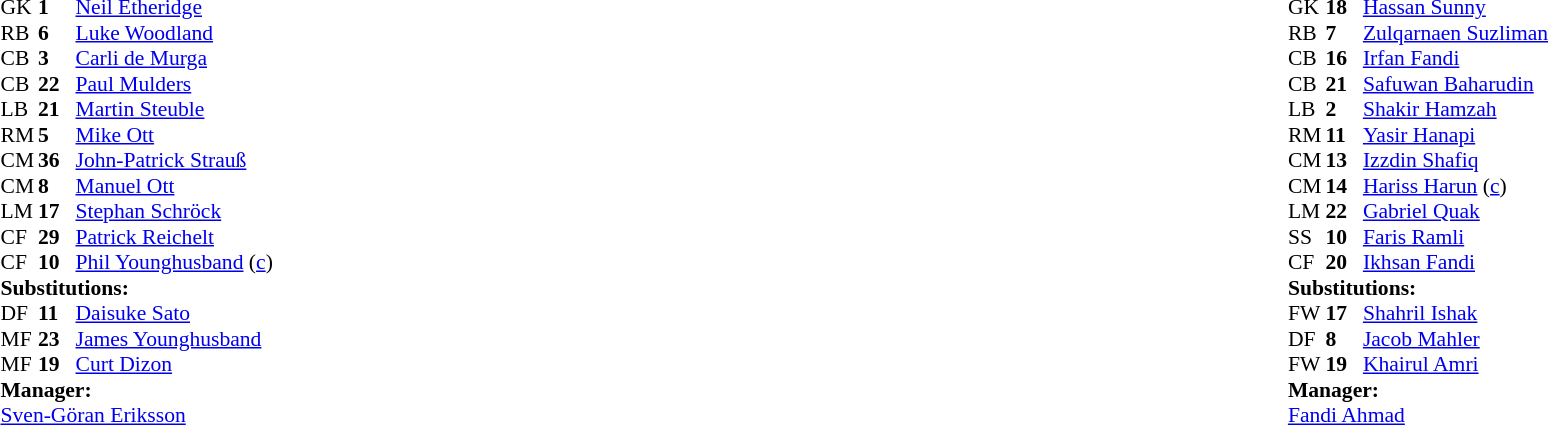<table width="100%">
<tr>
<td valign="top" width="40%"><br><table style="font-size:90%;" cellspacing="0" cellpadding="0">
<tr>
<th width="25"></th>
<th width="25"></th>
</tr>
<tr>
<td>GK</td>
<td><strong>1</strong></td>
<td><a href='#'>Neil Etheridge</a></td>
</tr>
<tr>
<td>RB</td>
<td><strong>6</strong></td>
<td><a href='#'>Luke Woodland</a></td>
<td></td>
<td></td>
</tr>
<tr>
<td>CB</td>
<td><strong>3</strong></td>
<td><a href='#'>Carli de Murga</a></td>
</tr>
<tr>
<td>CB</td>
<td><strong>22</strong></td>
<td><a href='#'>Paul Mulders</a></td>
</tr>
<tr>
<td>LB</td>
<td><strong>21</strong></td>
<td><a href='#'>Martin Steuble</a></td>
</tr>
<tr>
<td>RM</td>
<td><strong>5</strong></td>
<td><a href='#'>Mike Ott</a></td>
<td></td>
<td></td>
</tr>
<tr>
<td>CM</td>
<td><strong>36</strong></td>
<td><a href='#'>John-Patrick Strauß</a></td>
</tr>
<tr>
<td>CM</td>
<td><strong>8</strong></td>
<td><a href='#'>Manuel Ott</a></td>
</tr>
<tr>
<td>LM</td>
<td><strong>17</strong></td>
<td><a href='#'>Stephan Schröck</a></td>
</tr>
<tr>
<td>CF</td>
<td><strong>29</strong></td>
<td><a href='#'>Patrick Reichelt</a></td>
</tr>
<tr>
<td>CF</td>
<td><strong>10</strong></td>
<td><a href='#'>Phil Younghusband</a> (<a href='#'>c</a>)</td>
<td></td>
<td></td>
</tr>
<tr>
<td colspan=3><strong>Substitutions:</strong></td>
</tr>
<tr>
<td>DF</td>
<td><strong>11</strong></td>
<td><a href='#'>Daisuke Sato</a></td>
<td></td>
<td></td>
</tr>
<tr>
<td>MF</td>
<td><strong>23</strong></td>
<td><a href='#'>James Younghusband</a></td>
<td></td>
<td></td>
</tr>
<tr>
<td>MF</td>
<td><strong>19</strong></td>
<td><a href='#'>Curt Dizon</a></td>
<td></td>
<td></td>
</tr>
<tr>
<td colspan=3><strong>Manager:</strong></td>
</tr>
<tr>
<td colspan=4> <a href='#'>Sven-Göran Eriksson</a></td>
</tr>
</table>
</td>
<td valign="top"></td>
<td valign="top" width="50%"><br><table style="font-size:90%;" cellspacing="0" cellpadding="0" align="center">
<tr>
<th width=25></th>
<th width=25></th>
</tr>
<tr>
<td>GK</td>
<td><strong>18</strong></td>
<td><a href='#'>Hassan Sunny</a></td>
</tr>
<tr>
<td>RB</td>
<td><strong>7</strong></td>
<td><a href='#'>Zulqarnaen Suzliman</a></td>
</tr>
<tr>
<td>CB</td>
<td><strong>16</strong></td>
<td><a href='#'>Irfan Fandi</a></td>
<td></td>
<td></td>
</tr>
<tr>
<td>CB</td>
<td><strong>21</strong></td>
<td><a href='#'>Safuwan Baharudin</a></td>
<td></td>
</tr>
<tr>
<td>LB</td>
<td><strong>2</strong></td>
<td><a href='#'>Shakir Hamzah</a></td>
</tr>
<tr>
<td>RM</td>
<td><strong>11</strong></td>
<td><a href='#'>Yasir Hanapi</a></td>
<td></td>
</tr>
<tr>
<td>CM</td>
<td><strong>13</strong></td>
<td><a href='#'>Izzdin Shafiq</a></td>
</tr>
<tr>
<td>CM</td>
<td><strong>14</strong></td>
<td><a href='#'>Hariss Harun</a> (<a href='#'>c</a>)</td>
</tr>
<tr>
<td>LM</td>
<td><strong>22</strong></td>
<td><a href='#'>Gabriel Quak</a></td>
</tr>
<tr>
<td>SS</td>
<td><strong>10</strong></td>
<td><a href='#'>Faris Ramli</a></td>
</tr>
<tr>
<td>CF</td>
<td><strong>20</strong></td>
<td><a href='#'>Ikhsan Fandi</a></td>
<td></td>
<td></td>
</tr>
<tr>
<td colspan=3><strong>Substitutions:</strong></td>
</tr>
<tr>
<td>FW</td>
<td><strong>17</strong></td>
<td><a href='#'>Shahril Ishak</a></td>
<td></td>
<td></td>
<td></td>
</tr>
<tr>
<td>DF</td>
<td><strong>8</strong></td>
<td><a href='#'>Jacob Mahler</a></td>
<td></td>
<td></td>
</tr>
<tr>
<td>FW</td>
<td><strong>19</strong></td>
<td><a href='#'>Khairul Amri</a></td>
<td></td>
<td></td>
</tr>
<tr>
<td colspan=3><strong>Manager:</strong></td>
</tr>
<tr>
<td colspan=4><a href='#'>Fandi Ahmad</a></td>
</tr>
</table>
</td>
</tr>
</table>
